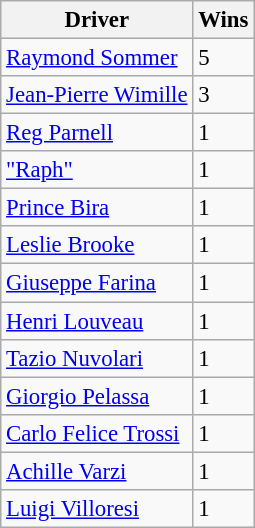<table class="wikitable" style="font-size:95%">
<tr>
<th>Driver</th>
<th>Wins</th>
</tr>
<tr>
<td> <a href='#'>Raymond Sommer</a></td>
<td>5</td>
</tr>
<tr>
<td> <a href='#'>Jean-Pierre Wimille</a></td>
<td>3</td>
</tr>
<tr>
<td> <a href='#'>Reg Parnell</a></td>
<td>1</td>
</tr>
<tr>
<td> <a href='#'>"Raph"</a></td>
<td>1</td>
</tr>
<tr>
<td> <a href='#'>Prince Bira</a></td>
<td>1</td>
</tr>
<tr>
<td> <a href='#'>Leslie Brooke</a></td>
<td>1</td>
</tr>
<tr>
<td> <a href='#'>Giuseppe Farina</a></td>
<td>1</td>
</tr>
<tr>
<td> <a href='#'>Henri Louveau</a></td>
<td>1</td>
</tr>
<tr>
<td> <a href='#'>Tazio Nuvolari</a></td>
<td>1</td>
</tr>
<tr>
<td> <a href='#'>Giorgio Pelassa</a></td>
<td>1</td>
</tr>
<tr>
<td> <a href='#'>Carlo Felice Trossi</a></td>
<td>1</td>
</tr>
<tr>
<td> <a href='#'>Achille Varzi</a></td>
<td>1</td>
</tr>
<tr>
<td> <a href='#'>Luigi Villoresi</a></td>
<td>1</td>
</tr>
</table>
